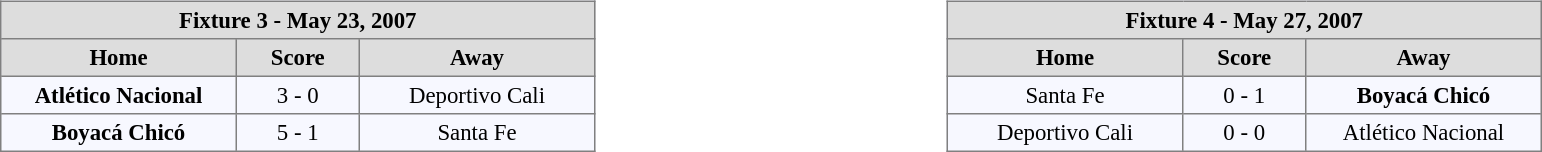<table width=100%>
<tr>
<td valign=top width=50% align=left><br><table align=center bgcolor="#f7f8ff" cellpadding="3" cellspacing="0" border="1" style="font-size: 95%; border: gray solid 1px; border-collapse: collapse;">
<tr align=center bgcolor=#DDDDDD style="color:black;">
<th colspan=3 align=center>Fixture 3 - May 23, 2007</th>
</tr>
<tr align=center bgcolor=#DDDDDD style="color:black;">
<th width="150">Home</th>
<th width="75">Score</th>
<th width="150">Away</th>
</tr>
<tr align=center>
<td><strong>Atlético Nacional</strong></td>
<td>3 - 0</td>
<td>Deportivo Cali</td>
</tr>
<tr align=center>
<td><strong>Boyacá Chicó</strong></td>
<td>5 - 1</td>
<td>Santa Fe</td>
</tr>
</table>
</td>
<td valign=top width=50% align=left><br><table align=center bgcolor="#f7f8ff" cellpadding="3" cellspacing="0" border="1" style="font-size: 95%; border: gray solid 1px; border-collapse: collapse;">
<tr align=center bgcolor=#DDDDDD style="color:black;">
<th colspan=3 align=center>Fixture 4 - May 27, 2007</th>
</tr>
<tr align=center bgcolor=#DDDDDD style="color:black;">
<th width="150">Home</th>
<th width="75">Score</th>
<th width="150">Away</th>
</tr>
<tr align=center>
<td>Santa Fe</td>
<td>0 - 1</td>
<td><strong>Boyacá Chicó</strong></td>
</tr>
<tr align=center>
<td>Deportivo Cali</td>
<td>0 - 0</td>
<td>Atlético Nacional</td>
</tr>
</table>
</td>
</tr>
</table>
